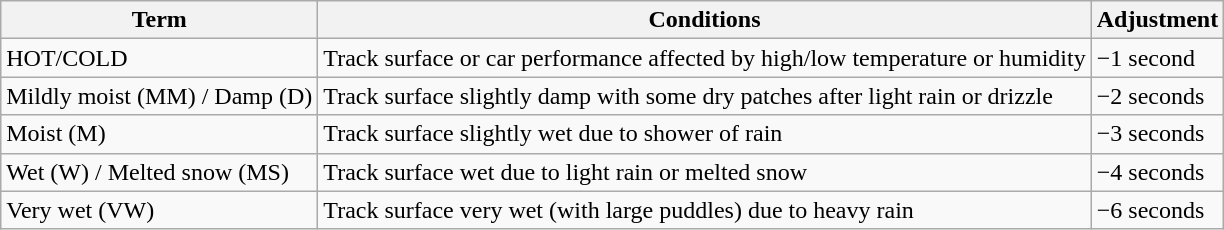<table class="wikitable">
<tr>
<th>Term</th>
<th>Conditions</th>
<th>Adjustment</th>
</tr>
<tr>
<td>HOT/COLD</td>
<td>Track surface or car performance affected by high/low temperature or humidity</td>
<td>−1 second</td>
</tr>
<tr>
<td>Mildly moist (MM) / Damp (D)</td>
<td>Track surface slightly damp with some dry patches after light rain or drizzle</td>
<td>−2 seconds</td>
</tr>
<tr>
<td>Moist (M)</td>
<td>Track surface slightly wet due to shower of rain</td>
<td>−3 seconds</td>
</tr>
<tr>
<td>Wet (W) / Melted snow (MS)</td>
<td>Track surface wet due to light rain or melted snow</td>
<td>−4 seconds</td>
</tr>
<tr>
<td>Very wet (VW)</td>
<td>Track surface very wet (with large puddles) due to heavy rain</td>
<td>−6 seconds</td>
</tr>
</table>
